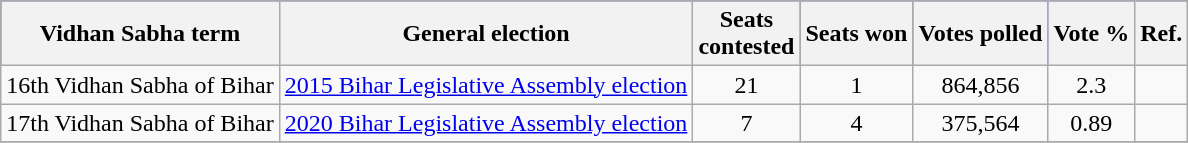<table class="wikitable sortable" style="text-align:center;">
<tr style="background:#00f;">
<th>Vidhan Sabha term</th>
<th>General election</th>
<th>Seats<br>contested</th>
<th>Seats won</th>
<th>Votes polled</th>
<th>Vote %</th>
<th>Ref.</th>
</tr>
<tr>
<td>16th Vidhan Sabha of Bihar</td>
<td><a href='#'>2015 Bihar Legislative Assembly election</a></td>
<td>21</td>
<td>1</td>
<td>864,856</td>
<td>2.3</td>
<td></td>
</tr>
<tr>
<td>17th Vidhan Sabha of Bihar</td>
<td><a href='#'>2020 Bihar Legislative Assembly election</a></td>
<td>7</td>
<td>4</td>
<td>375,564</td>
<td>0.89</td>
<td></td>
</tr>
<tr>
</tr>
</table>
